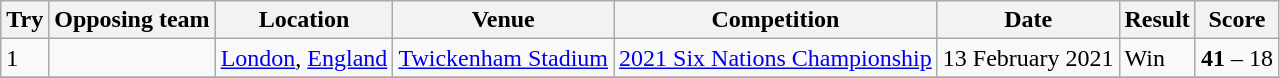<table class="wikitable" style="font-size:100%">
<tr>
<th>Try</th>
<th>Opposing team</th>
<th>Location</th>
<th>Venue</th>
<th>Competition</th>
<th>Date</th>
<th>Result</th>
<th>Score</th>
</tr>
<tr>
<td>1</td>
<td></td>
<td><a href='#'>London</a>, <a href='#'>England</a></td>
<td><a href='#'>Twickenham Stadium</a></td>
<td><a href='#'>2021 Six Nations Championship</a></td>
<td>13 February 2021</td>
<td>Win</td>
<td><strong>41</strong> – 18</td>
</tr>
<tr>
</tr>
</table>
